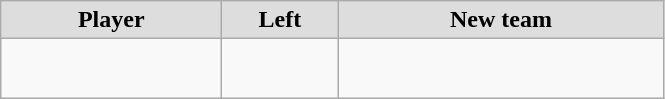<table class="wikitable" style="text-align: center">
<tr align="center"  bgcolor="#dddddd">
<td style="width:140px"><strong>Player</strong></td>
<td style="width:70px"><strong>Left</strong></td>
<td style="width:210px"><strong>New team</strong></td>
</tr>
<tr style="height:40px">
<td></td>
<td style="font-size: 80%"></td>
<td></td>
</tr>
</table>
